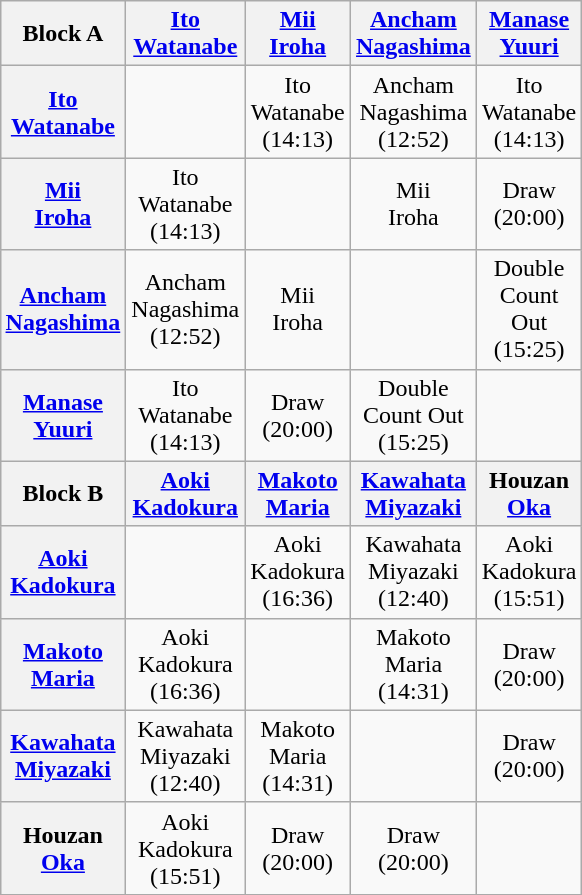<table class="wikitable" style="text-align:center; margin: 1em auto 1em auto;" width="25%">
<tr>
<th>Block A</th>
<th><a href='#'>Ito</a><br><a href='#'>Watanabe</a></th>
<th><a href='#'>Mii</a><br><a href='#'>Iroha</a></th>
<th><a href='#'>Ancham</a><br><a href='#'>Nagashima</a></th>
<th><a href='#'>Manase</a><br><a href='#'>Yuuri</a></th>
</tr>
<tr>
<th><a href='#'>Ito</a><br><a href='#'>Watanabe</a></th>
<td></td>
<td>Ito<br>Watanabe<br>(14:13)</td>
<td>Ancham<br>Nagashima<br>(12:52)</td>
<td>Ito<br>Watanabe<br>(14:13)</td>
</tr>
<tr>
<th><a href='#'>Mii</a><br><a href='#'>Iroha</a></th>
<td>Ito<br>Watanabe<br>(14:13)</td>
<td></td>
<td>Mii<br>Iroha</td>
<td>Draw<br>(20:00)</td>
</tr>
<tr>
<th><a href='#'>Ancham</a><br><a href='#'>Nagashima</a></th>
<td>Ancham<br>Nagashima<br>(12:52)</td>
<td>Mii<br>Iroha</td>
<td></td>
<td>Double Count Out<br>(15:25)</td>
</tr>
<tr>
<th><a href='#'>Manase</a><br><a href='#'>Yuuri</a></th>
<td>Ito<br>Watanabe<br>(14:13)</td>
<td>Draw<br>(20:00)</td>
<td>Double Count Out<br>(15:25)</td>
<td></td>
</tr>
<tr>
<th>Block B</th>
<th><a href='#'>Aoki</a><br><a href='#'>Kadokura</a></th>
<th><a href='#'>Makoto</a><br><a href='#'>Maria</a></th>
<th><a href='#'>Kawahata</a><br><a href='#'>Miyazaki</a></th>
<th>Houzan<br><a href='#'>Oka</a></th>
</tr>
<tr>
<th><a href='#'>Aoki</a><br><a href='#'>Kadokura</a></th>
<td></td>
<td>Aoki<br>Kadokura<br>(16:36)</td>
<td>Kawahata<br>Miyazaki<br>(12:40)</td>
<td>Aoki<br>Kadokura<br>(15:51)</td>
</tr>
<tr>
<th><a href='#'>Makoto</a><br><a href='#'>Maria</a></th>
<td>Aoki<br>Kadokura<br>(16:36)</td>
<td></td>
<td>Makoto<br>Maria<br>(14:31)</td>
<td>Draw<br>(20:00)</td>
</tr>
<tr>
<th><a href='#'>Kawahata</a><br><a href='#'>Miyazaki</a></th>
<td>Kawahata<br>Miyazaki<br>(12:40)</td>
<td>Makoto<br>Maria<br>(14:31)</td>
<td></td>
<td>Draw<br>(20:00)</td>
</tr>
<tr>
<th>Houzan<br><a href='#'>Oka</a></th>
<td>Aoki<br>Kadokura<br>(15:51)</td>
<td>Draw<br>(20:00)</td>
<td>Draw<br>(20:00)</td>
<td></td>
</tr>
</table>
